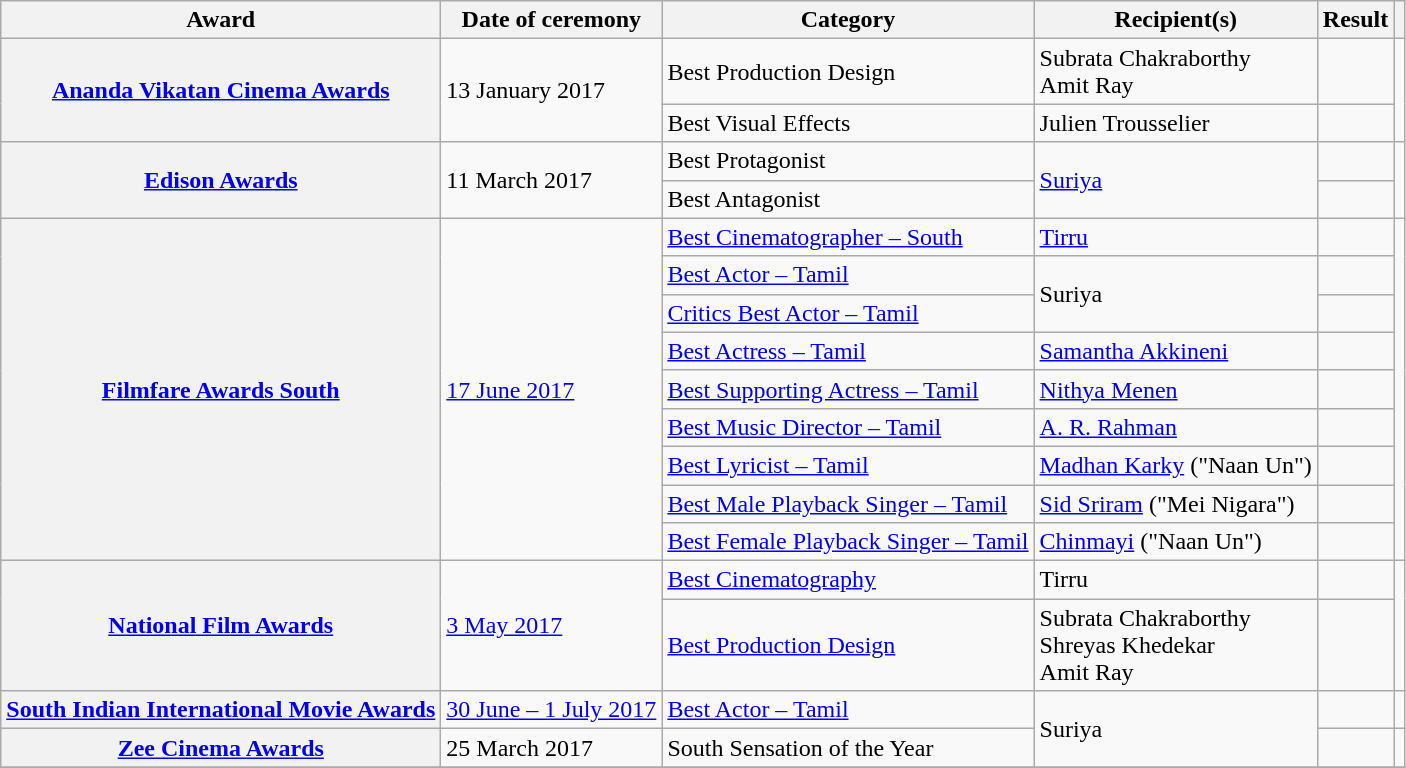<table class="wikitable plainrowheaders sortable">
<tr>
<th scope="col">Award</th>
<th scope="col">Date of ceremony</th>
<th scope="col">Category</th>
<th scope="col">Recipient(s)</th>
<th scope="col" class="unsortable">Result</th>
<th scope="col" class="unsortable"></th>
</tr>
<tr>
<th scope="row" rowspan="2"><a href='#'>Ananda Vikatan Cinema Awards</a></th>
<td rowspan="2">13 January 2017</td>
<td>Best Production Design</td>
<td>Subrata Chakraborthy<br>Amit Ray</td>
<td></td>
<td rowspan="2"></td>
</tr>
<tr>
<td>Best Visual Effects</td>
<td>Julien Trousselier</td>
<td></td>
</tr>
<tr>
<th scope="row" rowspan="2"><a href='#'>Edison Awards</a></th>
<td rowspan="2">11 March 2017</td>
<td>Best Protagonist</td>
<td rowspan="2"><a href='#'>Suriya</a></td>
<td></td>
<td rowspan="2"></td>
</tr>
<tr>
<td>Best Antagonist</td>
<td></td>
</tr>
<tr>
<th scope="row" rowspan="9"><a href='#'>Filmfare Awards South</a></th>
<td rowspan="9"><a href='#'>17 June 2017</a></td>
<td><a href='#'>Best Cinematographer – South</a></td>
<td><a href='#'>Tirru</a></td>
<td></td>
<td rowspan="9"><br></td>
</tr>
<tr>
<td><a href='#'>Best Actor – Tamil</a></td>
<td rowspan="2">Suriya</td>
<td></td>
</tr>
<tr>
<td><a href='#'>Critics Best Actor – Tamil</a></td>
<td></td>
</tr>
<tr>
<td><a href='#'>Best Actress – Tamil</a></td>
<td><a href='#'>Samantha Akkineni</a></td>
<td></td>
</tr>
<tr>
<td><a href='#'>Best Supporting Actress – Tamil</a></td>
<td><a href='#'>Nithya Menen</a></td>
<td></td>
</tr>
<tr>
<td><a href='#'>Best Music Director – Tamil</a></td>
<td><a href='#'>A. R. Rahman</a></td>
<td></td>
</tr>
<tr>
<td><a href='#'>Best Lyricist – Tamil</a></td>
<td><a href='#'>Madhan Karky</a> ("Naan Un")</td>
<td></td>
</tr>
<tr>
<td><a href='#'>Best Male Playback Singer – Tamil</a></td>
<td><a href='#'>Sid Sriram</a> ("Mei Nigara")</td>
<td></td>
</tr>
<tr>
<td><a href='#'>Best Female Playback Singer – Tamil</a></td>
<td><a href='#'>Chinmayi</a> ("Naan Un")</td>
<td></td>
</tr>
<tr>
<th scope="row" rowspan="2"><a href='#'>National Film Awards</a></th>
<td rowspan="2"><a href='#'>3 May 2017</a></td>
<td><a href='#'>Best Cinematography</a></td>
<td>Tirru</td>
<td></td>
<td rowspan="2"><br></td>
</tr>
<tr>
<td><a href='#'>Best Production Design</a></td>
<td>Subrata Chakraborthy<br>Shreyas Khedekar<br>Amit Ray</td>
<td></td>
</tr>
<tr>
<th scope="row"><a href='#'>South Indian International Movie Awards</a></th>
<td><a href='#'>30 June – 1 July 2017</a></td>
<td><a href='#'>Best Actor – Tamil</a></td>
<td rowspan="2">Suriya</td>
<td></td>
<td></td>
</tr>
<tr>
<th scope="row"><a href='#'>Zee Cinema Awards</a></th>
<td>25 March 2017</td>
<td>South Sensation of the Year</td>
<td></td>
<td></td>
</tr>
<tr>
</tr>
</table>
